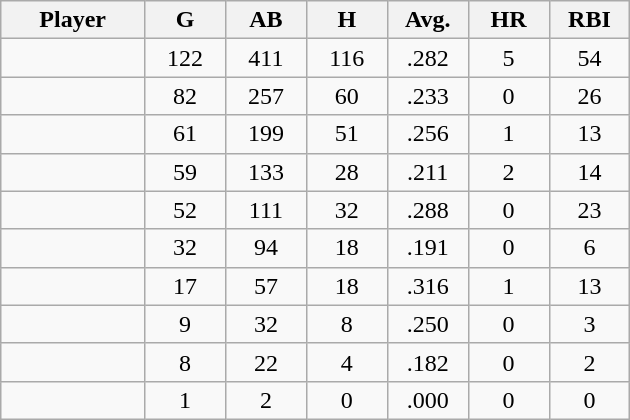<table class="wikitable sortable">
<tr>
<th bgcolor="#DDDDFF" width="16%">Player</th>
<th bgcolor="#DDDDFF" width="9%">G</th>
<th bgcolor="#DDDDFF" width="9%">AB</th>
<th bgcolor="#DDDDFF" width="9%">H</th>
<th bgcolor="#DDDDFF" width="9%">Avg.</th>
<th bgcolor="#DDDDFF" width="9%">HR</th>
<th bgcolor="#DDDDFF" width="9%">RBI</th>
</tr>
<tr align="center">
<td></td>
<td>122</td>
<td>411</td>
<td>116</td>
<td>.282</td>
<td>5</td>
<td>54</td>
</tr>
<tr align="center">
<td></td>
<td>82</td>
<td>257</td>
<td>60</td>
<td>.233</td>
<td>0</td>
<td>26</td>
</tr>
<tr align="center">
<td></td>
<td>61</td>
<td>199</td>
<td>51</td>
<td>.256</td>
<td>1</td>
<td>13</td>
</tr>
<tr align="center">
<td></td>
<td>59</td>
<td>133</td>
<td>28</td>
<td>.211</td>
<td>2</td>
<td>14</td>
</tr>
<tr align="center">
<td></td>
<td>52</td>
<td>111</td>
<td>32</td>
<td>.288</td>
<td>0</td>
<td>23</td>
</tr>
<tr align="center">
<td></td>
<td>32</td>
<td>94</td>
<td>18</td>
<td>.191</td>
<td>0</td>
<td>6</td>
</tr>
<tr align="center">
<td></td>
<td>17</td>
<td>57</td>
<td>18</td>
<td>.316</td>
<td>1</td>
<td>13</td>
</tr>
<tr align="center">
<td></td>
<td>9</td>
<td>32</td>
<td>8</td>
<td>.250</td>
<td>0</td>
<td>3</td>
</tr>
<tr align="center">
<td></td>
<td>8</td>
<td>22</td>
<td>4</td>
<td>.182</td>
<td>0</td>
<td>2</td>
</tr>
<tr align="center">
<td></td>
<td>1</td>
<td>2</td>
<td>0</td>
<td>.000</td>
<td>0</td>
<td>0</td>
</tr>
</table>
